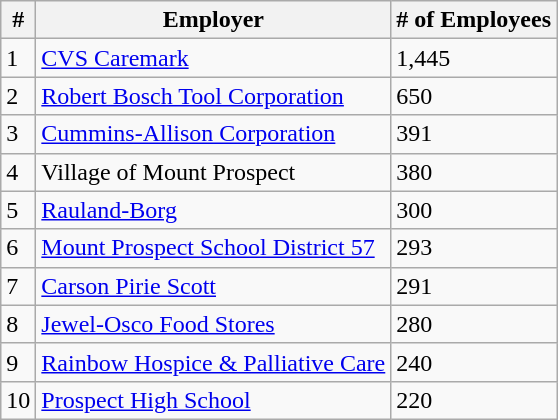<table class="wikitable">
<tr>
<th>#</th>
<th>Employer</th>
<th># of Employees</th>
</tr>
<tr>
<td>1</td>
<td><a href='#'>CVS Caremark</a></td>
<td>1,445</td>
</tr>
<tr>
<td>2</td>
<td><a href='#'>Robert Bosch Tool Corporation</a></td>
<td>650</td>
</tr>
<tr>
<td>3</td>
<td><a href='#'>Cummins-Allison Corporation</a></td>
<td>391</td>
</tr>
<tr>
<td>4</td>
<td>Village of Mount Prospect</td>
<td>380</td>
</tr>
<tr>
<td>5</td>
<td><a href='#'>Rauland-Borg</a></td>
<td>300</td>
</tr>
<tr>
<td>6</td>
<td><a href='#'>Mount Prospect School District 57</a></td>
<td>293</td>
</tr>
<tr>
<td>7</td>
<td><a href='#'>Carson Pirie Scott</a></td>
<td>291</td>
</tr>
<tr>
<td>8</td>
<td><a href='#'>Jewel-Osco Food Stores</a></td>
<td>280</td>
</tr>
<tr>
<td>9</td>
<td><a href='#'>Rainbow Hospice & Palliative Care</a></td>
<td>240</td>
</tr>
<tr>
<td>10</td>
<td><a href='#'>Prospect High School</a></td>
<td>220</td>
</tr>
</table>
